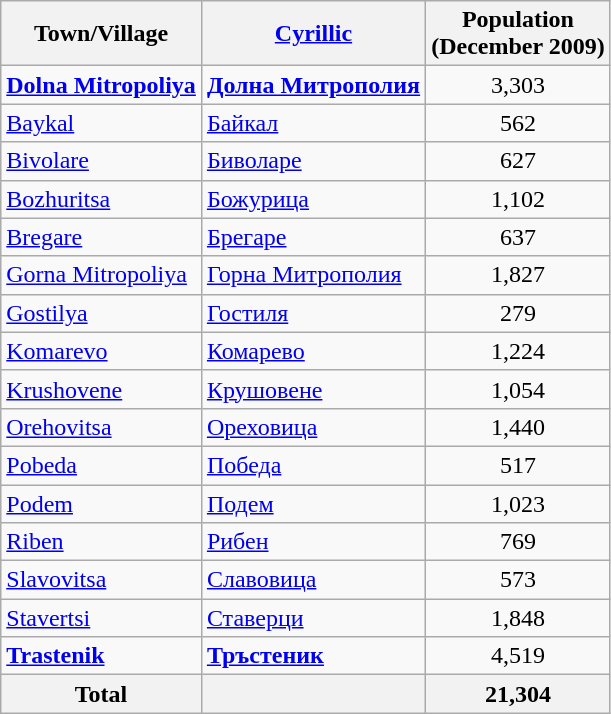<table class="wikitable sortable">
<tr>
<th>Town/Village</th>
<th><a href='#'>Cyrillic</a></th>
<th>Population<br>(December 2009)</th>
</tr>
<tr>
<td><strong><a href='#'>Dolna Mitropoliya</a></strong></td>
<td><strong><a href='#'>Долна Митрополия</a></strong></td>
<td align="center">3,303</td>
</tr>
<tr>
<td><a href='#'>Baykal</a></td>
<td><a href='#'>Байкал</a></td>
<td align="center">562</td>
</tr>
<tr>
<td><a href='#'>Bivolare</a></td>
<td><a href='#'>Биволаре</a></td>
<td align="center">627</td>
</tr>
<tr>
<td><a href='#'>Bozhuritsa</a></td>
<td><a href='#'>Божурица</a></td>
<td align="center">1,102</td>
</tr>
<tr>
<td><a href='#'>Bregare</a></td>
<td><a href='#'>Брегаре</a></td>
<td align="center">637</td>
</tr>
<tr>
<td><a href='#'>Gorna Mitropoliya</a></td>
<td><a href='#'>Горна Митрополия</a></td>
<td align="center">1,827</td>
</tr>
<tr>
<td><a href='#'>Gostilya</a></td>
<td><a href='#'>Гостиля</a></td>
<td align="center">279</td>
</tr>
<tr>
<td><a href='#'>Komarevo</a></td>
<td><a href='#'>Комарево</a></td>
<td align="center">1,224</td>
</tr>
<tr>
<td><a href='#'>Krushovene</a></td>
<td><a href='#'>Крушовене</a></td>
<td align="center">1,054</td>
</tr>
<tr>
<td><a href='#'>Orehovitsa</a></td>
<td><a href='#'>Ореховица</a></td>
<td align="center">1,440</td>
</tr>
<tr>
<td><a href='#'>Pobeda</a></td>
<td><a href='#'>Победа</a></td>
<td align="center">517</td>
</tr>
<tr>
<td><a href='#'>Podem</a></td>
<td><a href='#'>Подем</a></td>
<td align="center">1,023</td>
</tr>
<tr>
<td><a href='#'>Riben</a></td>
<td><a href='#'>Рибен</a></td>
<td align="center">769</td>
</tr>
<tr>
<td><a href='#'>Slavovitsa</a></td>
<td><a href='#'>Славовица</a></td>
<td align="center">573</td>
</tr>
<tr>
<td><a href='#'>Stavertsi</a></td>
<td><a href='#'>Ставерци</a></td>
<td align="center">1,848</td>
</tr>
<tr>
<td><strong><a href='#'>Trastenik</a></strong></td>
<td><strong><a href='#'>Тръстеник</a></strong></td>
<td align="center">4,519</td>
</tr>
<tr>
<th>Total</th>
<th></th>
<th align="center">21,304</th>
</tr>
</table>
